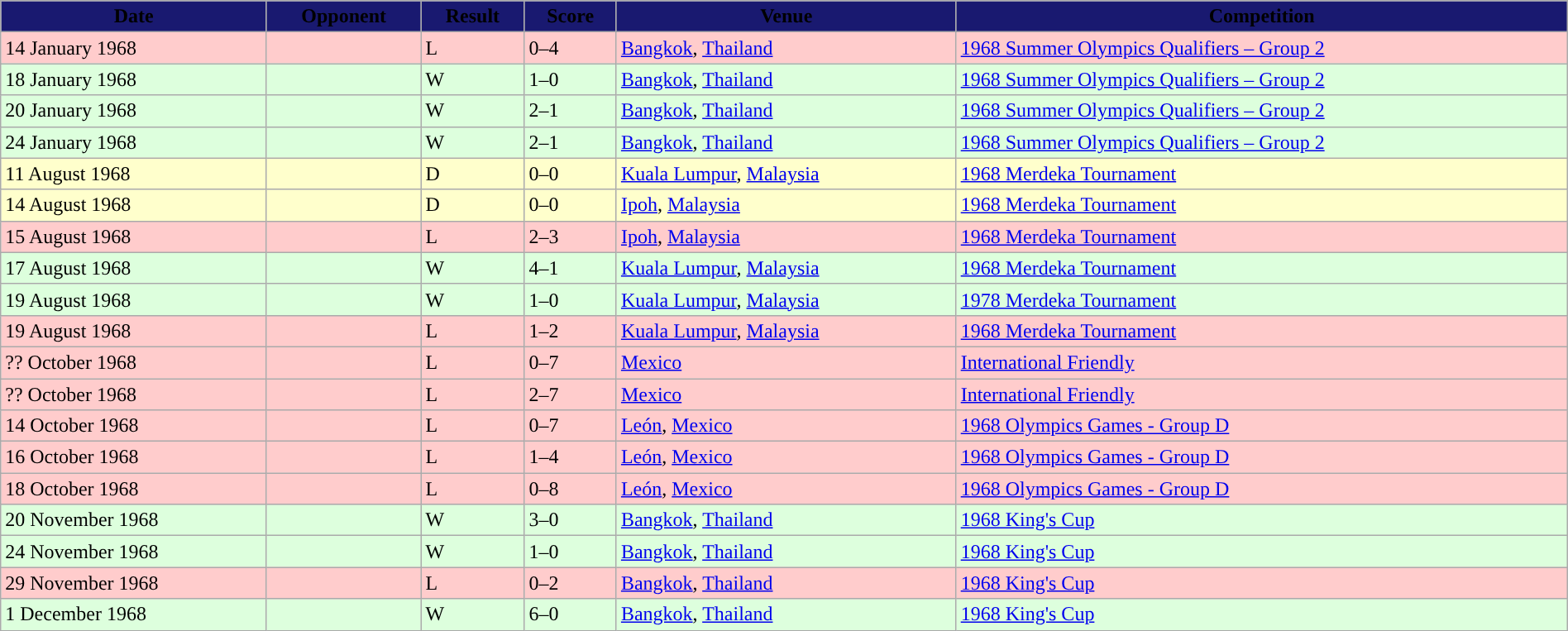<table style="width:100%;" class="wikitable">
<tr>
<th style="background:#191970;"><span>Date</span></th>
<th style="background:#191970;"><span>Opponent</span></th>
<th style="background:#191970;"><span>Result</span></th>
<th style="background:#191970;"><span>Score</span></th>
<th style="background:#191970;"><span>Venue</span></th>
<th style="background:#191970;"><span>Competition</span></th>
</tr>
<tr style="background:#fcc;">
<td>14 January 1968</td>
<td></td>
<td>L</td>
<td>0–4</td>
<td> <a href='#'>Bangkok</a>, <a href='#'>Thailand</a></td>
<td><a href='#'>1968 Summer Olympics Qualifiers – Group 2</a></td>
</tr>
<tr style="background:#dfd;">
<td>18 January 1968</td>
<td></td>
<td>W</td>
<td>1–0</td>
<td> <a href='#'>Bangkok</a>, <a href='#'>Thailand</a></td>
<td><a href='#'>1968 Summer Olympics Qualifiers – Group 2</a></td>
</tr>
<tr style="background:#dfd;">
<td>20 January 1968</td>
<td></td>
<td>W</td>
<td>2–1</td>
<td> <a href='#'>Bangkok</a>, <a href='#'>Thailand</a></td>
<td><a href='#'>1968 Summer Olympics Qualifiers – Group 2</a></td>
</tr>
<tr style="background:#dfd;">
<td>24 January 1968</td>
<td></td>
<td>W</td>
<td>2–1</td>
<td> <a href='#'>Bangkok</a>, <a href='#'>Thailand</a></td>
<td><a href='#'>1968 Summer Olympics Qualifiers – Group 2</a></td>
</tr>
<tr style="background:#ffc;">
<td>11 August 1968</td>
<td></td>
<td>D</td>
<td>0–0</td>
<td> <a href='#'>Kuala Lumpur</a>, <a href='#'>Malaysia</a></td>
<td><a href='#'>1968 Merdeka Tournament</a></td>
</tr>
<tr style="background:#ffc;">
<td>14 August 1968</td>
<td></td>
<td>D</td>
<td>0–0</td>
<td> <a href='#'>Ipoh</a>, <a href='#'>Malaysia</a></td>
<td><a href='#'>1968 Merdeka Tournament</a></td>
</tr>
<tr style="background:#fcc;">
<td>15 August 1968</td>
<td></td>
<td>L</td>
<td>2–3</td>
<td> <a href='#'>Ipoh</a>, <a href='#'>Malaysia</a></td>
<td><a href='#'>1968 Merdeka Tournament</a></td>
</tr>
<tr style="background:#dfd;">
<td>17 August 1968</td>
<td></td>
<td>W</td>
<td>4–1</td>
<td> <a href='#'>Kuala Lumpur</a>, <a href='#'>Malaysia</a></td>
<td><a href='#'>1968 Merdeka Tournament</a></td>
</tr>
<tr style="background:#dfd;">
<td>19 August 1968</td>
<td></td>
<td>W</td>
<td>1–0</td>
<td> <a href='#'>Kuala Lumpur</a>, <a href='#'>Malaysia</a></td>
<td><a href='#'>1978 Merdeka Tournament</a></td>
</tr>
<tr style="background:#fcc;">
<td>19 August 1968</td>
<td></td>
<td>L</td>
<td>1–2</td>
<td> <a href='#'>Kuala Lumpur</a>, <a href='#'>Malaysia</a></td>
<td><a href='#'>1968 Merdeka Tournament</a></td>
</tr>
<tr style="background:#fcc;">
<td>?? October 1968</td>
<td></td>
<td>L</td>
<td>0–7</td>
<td> <a href='#'>Mexico</a></td>
<td><a href='#'>International Friendly</a></td>
</tr>
<tr style="background:#fcc;">
<td>?? October 1968</td>
<td></td>
<td>L</td>
<td>2–7</td>
<td> <a href='#'>Mexico</a></td>
<td><a href='#'>International Friendly</a></td>
</tr>
<tr style="background:#fcc;">
<td>14 October 1968</td>
<td></td>
<td>L</td>
<td>0–7</td>
<td> <a href='#'>León</a>, <a href='#'>Mexico</a></td>
<td><a href='#'>1968 Olympics Games - Group D</a></td>
</tr>
<tr style="background:#fcc;">
<td>16 October 1968</td>
<td></td>
<td>L</td>
<td>1–4</td>
<td> <a href='#'>León</a>, <a href='#'>Mexico</a></td>
<td><a href='#'>1968 Olympics Games - Group D</a></td>
</tr>
<tr style="background:#fcc;">
<td>18 October 1968</td>
<td></td>
<td>L</td>
<td>0–8</td>
<td> <a href='#'>León</a>, <a href='#'>Mexico</a></td>
<td><a href='#'>1968 Olympics Games - Group D</a></td>
</tr>
<tr style="background:#dfd;">
<td>20 November 1968</td>
<td></td>
<td>W</td>
<td>3–0</td>
<td> <a href='#'>Bangkok</a>, <a href='#'>Thailand</a></td>
<td><a href='#'>1968 King's Cup</a></td>
</tr>
<tr style="background:#dfd;">
<td>24 November 1968</td>
<td></td>
<td>W</td>
<td>1–0</td>
<td> <a href='#'>Bangkok</a>, <a href='#'>Thailand</a></td>
<td><a href='#'>1968 King's Cup</a></td>
</tr>
<tr style="background:#fcc;">
<td>29 November 1968</td>
<td></td>
<td>L</td>
<td>0–2</td>
<td> <a href='#'>Bangkok</a>, <a href='#'>Thailand</a></td>
<td><a href='#'>1968 King's Cup</a></td>
</tr>
<tr style="background:#dfd;">
<td>1 December 1968</td>
<td></td>
<td>W</td>
<td>6–0</td>
<td> <a href='#'>Bangkok</a>, <a href='#'>Thailand</a></td>
<td><a href='#'>1968 King's Cup</a></td>
</tr>
</table>
